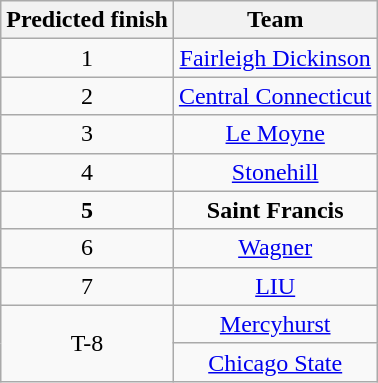<table class="wikitable" border="1">
<tr align=center>
<th style= >Predicted finish</th>
<th style= >Team</th>
</tr>
<tr align="center">
<td>1</td>
<td><a href='#'>Fairleigh Dickinson</a></td>
</tr>
<tr align="center">
<td>2</td>
<td><a href='#'>Central Connecticut</a></td>
</tr>
<tr align="center">
<td>3</td>
<td><a href='#'>Le Moyne</a></td>
</tr>
<tr align="center">
<td>4</td>
<td><a href='#'>Stonehill</a></td>
</tr>
<tr align="center">
<td><strong>5</strong></td>
<td><strong>Saint Francis</strong></td>
</tr>
<tr align="center">
<td>6</td>
<td><a href='#'>Wagner</a></td>
</tr>
<tr align="center">
<td>7</td>
<td><a href='#'>LIU</a></td>
</tr>
<tr align="center">
<td rowspan=2>T-8</td>
<td><a href='#'>Mercyhurst</a></td>
</tr>
<tr align="center">
<td><a href='#'>Chicago State</a></td>
</tr>
</table>
